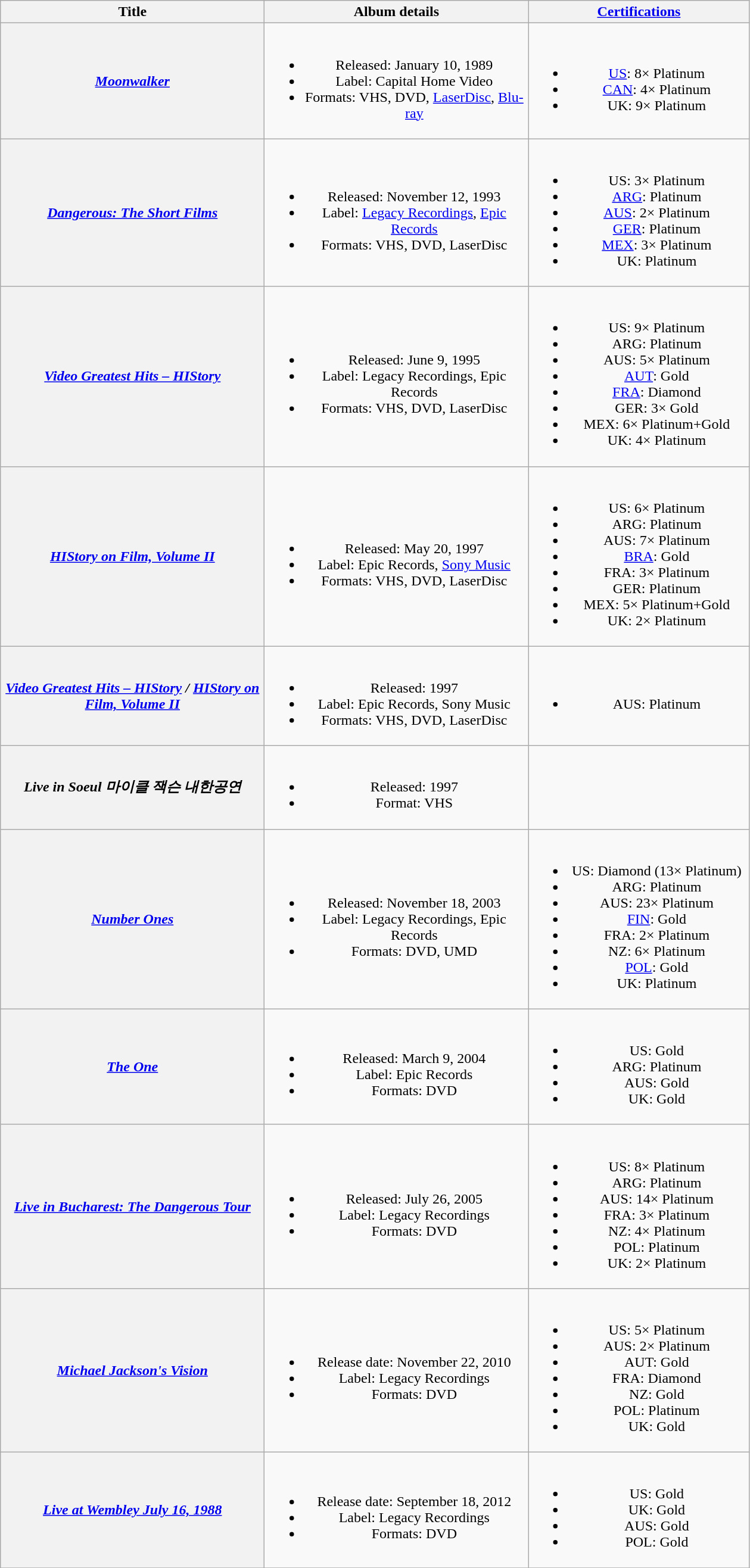<table class="wikitable plainrowheaders" style="text-align:center;">
<tr>
<th scope="col" rowspan="1" style="width:18em;">Title</th>
<th scope="col" rowspan="1" style="width:18em;">Album details</th>
<th scope="col" rowspan="1" style="width:15em;"><a href='#'>Certifications</a></th>
</tr>
<tr>
<th scope="row"><em><a href='#'>Moonwalker</a></em></th>
<td><br><ul><li>Released: January 10, 1989</li><li>Label: Capital Home Video</li><li>Formats: VHS, DVD, <a href='#'>LaserDisc</a>, <a href='#'>Blu-ray</a></li></ul></td>
<td><br><ul><li><a href='#'>US</a>: 8× Platinum</li><li><a href='#'>CAN</a>: 4× Platinum</li><li>UK: 9× Platinum</li></ul></td>
</tr>
<tr>
<th scope="row"><em><a href='#'>Dangerous: The Short Films</a></em></th>
<td><br><ul><li>Released: November 12, 1993</li><li>Label: <a href='#'>Legacy Recordings</a>, <a href='#'>Epic Records</a></li><li>Formats: VHS, DVD, LaserDisc</li></ul></td>
<td><br><ul><li>US: 3× Platinum</li><li><a href='#'>ARG</a>: Platinum</li><li><a href='#'>AUS</a>: 2× Platinum</li><li><a href='#'>GER</a>: Platinum</li><li><a href='#'>MEX</a>: 3× Platinum</li><li>UK: Platinum</li></ul></td>
</tr>
<tr>
<th scope="row"><em><a href='#'>Video Greatest Hits – HIStory</a></em></th>
<td><br><ul><li>Released: June 9, 1995</li><li>Label: Legacy Recordings, Epic Records</li><li>Formats: VHS, DVD, LaserDisc</li></ul></td>
<td><br><ul><li>US: 9× Platinum</li><li>ARG: Platinum</li><li>AUS: 5× Platinum</li><li><a href='#'>AUT</a>: Gold</li><li><a href='#'>FRA</a>: Diamond</li><li>GER: 3× Gold</li><li>MEX: 6× Platinum+Gold</li><li>UK: 4× Platinum</li></ul></td>
</tr>
<tr>
<th scope="row"><em><a href='#'>HIStory on Film, Volume II</a></em></th>
<td><br><ul><li>Released: May 20, 1997</li><li>Label: Epic Records, <a href='#'>Sony Music</a></li><li>Formats: VHS, DVD, LaserDisc</li></ul></td>
<td><br><ul><li>US: 6× Platinum</li><li>ARG: Platinum</li><li>AUS: 7× Platinum</li><li><a href='#'>BRA</a>: Gold</li><li>FRA: 3× Platinum</li><li>GER: Platinum</li><li>MEX: 5× Platinum+Gold</li><li>UK: 2× Platinum</li></ul></td>
</tr>
<tr>
<th scope="row"><em><a href='#'>Video Greatest Hits – HIStory</a> / <a href='#'>HIStory on Film, Volume II</a></em></th>
<td><br><ul><li>Released: 1997</li><li>Label: Epic Records, Sony Music</li><li>Formats: VHS, DVD, LaserDisc</li></ul></td>
<td><br><ul><li>AUS: Platinum</li></ul></td>
</tr>
<tr>
<th scope="row"><em>Live in Soeul 마이클 잭슨 내한공연</em></th>
<td><br><ul><li>Released: 1997</li><li>Format: VHS</li></ul></td>
<td></td>
</tr>
<tr>
<th scope="row"><em><a href='#'>Number Ones</a></em></th>
<td><br><ul><li>Released: November 18, 2003</li><li>Label: Legacy Recordings, Epic Records</li><li>Formats: DVD, UMD</li></ul></td>
<td><br><ul><li>US: Diamond (13× Platinum)</li><li>ARG: Platinum</li><li>AUS: 23× Platinum</li><li><a href='#'>FIN</a>: Gold</li><li>FRA: 2× Platinum</li><li>NZ: 6× Platinum</li><li><a href='#'>POL</a>: Gold</li><li>UK: Platinum</li></ul></td>
</tr>
<tr>
<th scope="row"><em><a href='#'>The One</a></em></th>
<td><br><ul><li>Released: March 9, 2004</li><li>Label: Epic Records</li><li>Formats: DVD</li></ul></td>
<td><br><ul><li>US: Gold</li><li>ARG: Platinum</li><li>AUS: Gold</li><li>UK: Gold</li></ul></td>
</tr>
<tr>
<th scope="row"><em><a href='#'>Live in Bucharest: The Dangerous Tour</a></em></th>
<td><br><ul><li>Released: July 26, 2005</li><li>Label: Legacy Recordings</li><li>Formats: DVD</li></ul></td>
<td><br><ul><li>US: 8× Platinum</li><li>ARG: Platinum</li><li>AUS: 14× Platinum</li><li>FRA: 3× Platinum</li><li>NZ: 4× Platinum</li><li>POL: Platinum</li><li>UK: 2× Platinum</li></ul></td>
</tr>
<tr>
<th scope="row"><em><a href='#'>Michael Jackson's Vision</a></em></th>
<td><br><ul><li>Release date: November 22, 2010</li><li>Label: Legacy Recordings</li><li>Formats: DVD</li></ul></td>
<td><br><ul><li>US: 5× Platinum</li><li>AUS: 2× Platinum</li><li>AUT: Gold</li><li>FRA: Diamond</li><li>NZ: Gold</li><li>POL: Platinum</li><li>UK: Gold</li></ul></td>
</tr>
<tr>
<th scope="row"><em><a href='#'>Live at Wembley July 16, 1988</a></em></th>
<td><br><ul><li>Release date: September 18, 2012</li><li>Label: Legacy Recordings</li><li>Formats: DVD</li></ul></td>
<td><br><ul><li>US: Gold</li><li>UK: Gold</li><li>AUS: Gold</li><li>POL: Gold</li></ul></td>
</tr>
<tr>
</tr>
</table>
